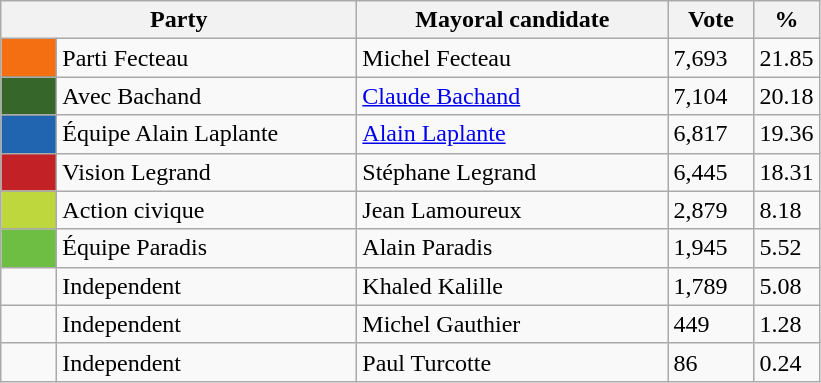<table class="wikitable">
<tr>
<th bgcolor="#DDDDFF" width="230px" colspan="2">Party</th>
<th bgcolor="#DDDDFF" width="200px">Mayoral candidate</th>
<th bgcolor="#DDDDFF" width="50px">Vote</th>
<th bgcolor="#DDDDFF" width="30px">%</th>
</tr>
<tr>
<td bgcolor=#F46F12  width="30px"> </td>
<td>Parti Fecteau</td>
<td>Michel Fecteau</td>
<td>7,693</td>
<td>21.85</td>
</tr>
<tr>
<td bgcolor=#36662A  width="30px"> </td>
<td>Avec Bachand</td>
<td><a href='#'>Claude Bachand</a></td>
<td>7,104</td>
<td>20.18</td>
</tr>
<tr>
<td bgcolor=#2165B0  width="30px"> </td>
<td>Équipe Alain Laplante</td>
<td><a href='#'>Alain Laplante</a></td>
<td>6,817</td>
<td>19.36</td>
</tr>
<tr>
<td bgcolor=#C22126 width="30px"> </td>
<td>Vision Legrand</td>
<td>Stéphane Legrand</td>
<td>6,445</td>
<td>18.31</td>
</tr>
<tr>
<td bgcolor=#BED73D  width="30px"> </td>
<td>Action civique</td>
<td>Jean Lamoureux</td>
<td>2,879</td>
<td>8.18</td>
</tr>
<tr>
<td bgcolor=#6EBE44 width="30px"> </td>
<td>Équipe Paradis</td>
<td>Alain Paradis</td>
<td>1,945</td>
<td>5.52</td>
</tr>
<tr>
<td> </td>
<td>Independent</td>
<td>Khaled Kalille</td>
<td>1,789</td>
<td>5.08</td>
</tr>
<tr>
<td> </td>
<td>Independent</td>
<td>Michel Gauthier</td>
<td>449</td>
<td>1.28</td>
</tr>
<tr>
<td> </td>
<td>Independent</td>
<td>Paul Turcotte</td>
<td>86</td>
<td>0.24</td>
</tr>
</table>
